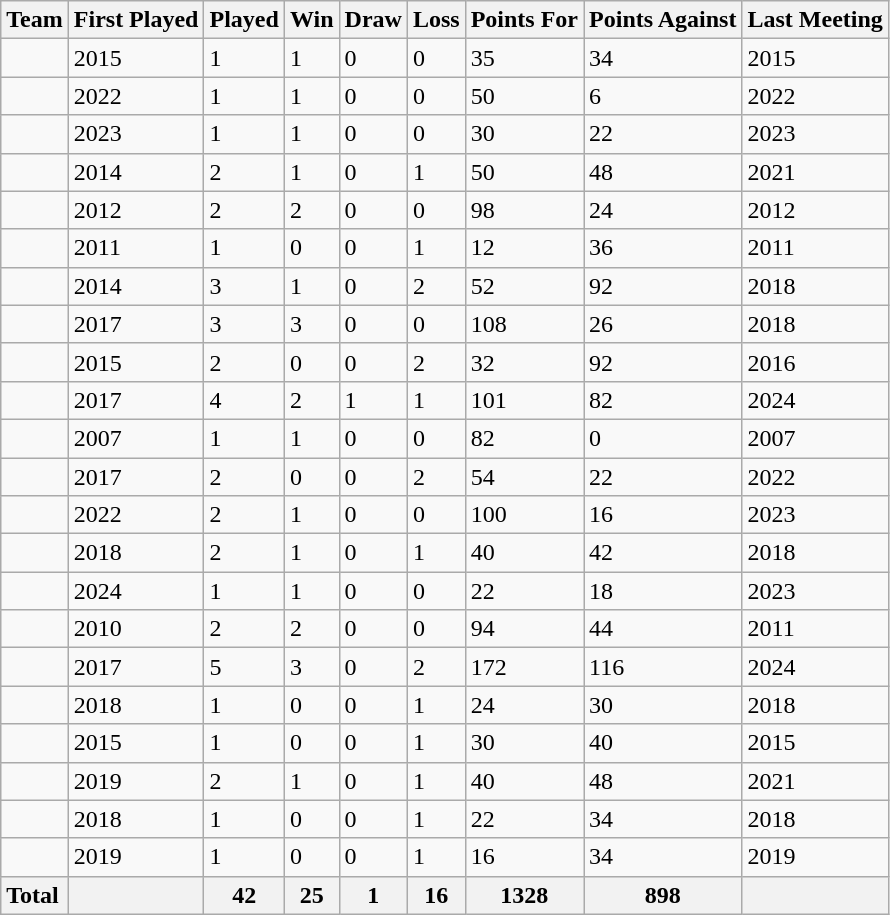<table class="sortable wikitable">
<tr>
<th>Team</th>
<th>First Played</th>
<th>Played</th>
<th>Win</th>
<th>Draw</th>
<th>Loss</th>
<th>Points For</th>
<th>Points Against</th>
<th>Last Meeting</th>
</tr>
<tr>
<td></td>
<td>2015</td>
<td>1</td>
<td>1</td>
<td>0</td>
<td>0</td>
<td>35</td>
<td>34</td>
<td>2015</td>
</tr>
<tr>
<td></td>
<td>2022</td>
<td>1</td>
<td>1</td>
<td>0</td>
<td>0</td>
<td>50</td>
<td>6</td>
<td>2022</td>
</tr>
<tr>
<td></td>
<td>2023</td>
<td>1</td>
<td>1</td>
<td>0</td>
<td>0</td>
<td>30</td>
<td>22</td>
<td>2023</td>
</tr>
<tr>
<td></td>
<td>2014</td>
<td>2</td>
<td>1</td>
<td>0</td>
<td>1</td>
<td>50</td>
<td>48</td>
<td>2021</td>
</tr>
<tr>
<td></td>
<td>2012</td>
<td>2</td>
<td>2</td>
<td>0</td>
<td>0</td>
<td>98</td>
<td>24</td>
<td>2012</td>
</tr>
<tr>
<td></td>
<td>2011</td>
<td>1</td>
<td>0</td>
<td>0</td>
<td>1</td>
<td>12</td>
<td>36</td>
<td>2011</td>
</tr>
<tr>
<td></td>
<td>2014</td>
<td>3</td>
<td>1</td>
<td>0</td>
<td>2</td>
<td>52</td>
<td>92</td>
<td>2018</td>
</tr>
<tr>
<td></td>
<td>2017</td>
<td>3</td>
<td>3</td>
<td>0</td>
<td>0</td>
<td>108</td>
<td>26</td>
<td>2018</td>
</tr>
<tr>
<td></td>
<td>2015</td>
<td>2</td>
<td>0</td>
<td>0</td>
<td>2</td>
<td>32</td>
<td>92</td>
<td>2016</td>
</tr>
<tr>
<td></td>
<td>2017</td>
<td>4</td>
<td>2</td>
<td>1</td>
<td>1</td>
<td>101</td>
<td>82</td>
<td>2024</td>
</tr>
<tr>
<td></td>
<td>2007</td>
<td>1</td>
<td>1</td>
<td>0</td>
<td>0</td>
<td>82</td>
<td>0</td>
<td>2007</td>
</tr>
<tr>
<td></td>
<td>2017</td>
<td>2</td>
<td>0</td>
<td>0</td>
<td>2</td>
<td>54</td>
<td>22</td>
<td>2022</td>
</tr>
<tr>
<td></td>
<td>2022</td>
<td>2</td>
<td>1</td>
<td>0</td>
<td>0</td>
<td>100</td>
<td>16</td>
<td>2023</td>
</tr>
<tr>
<td></td>
<td>2018</td>
<td>2</td>
<td>1</td>
<td>0</td>
<td>1</td>
<td>40</td>
<td>42</td>
<td>2018</td>
</tr>
<tr>
<td></td>
<td>2024</td>
<td>1</td>
<td>1</td>
<td>0</td>
<td>0</td>
<td>22</td>
<td>18</td>
<td>2023</td>
</tr>
<tr>
<td></td>
<td>2010</td>
<td>2</td>
<td>2</td>
<td>0</td>
<td>0</td>
<td>94</td>
<td>44</td>
<td>2011</td>
</tr>
<tr>
<td></td>
<td>2017</td>
<td>5</td>
<td>3</td>
<td>0</td>
<td>2</td>
<td>172</td>
<td>116</td>
<td>2024</td>
</tr>
<tr>
<td></td>
<td>2018</td>
<td>1</td>
<td>0</td>
<td>0</td>
<td>1</td>
<td>24</td>
<td>30</td>
<td>2018</td>
</tr>
<tr>
<td></td>
<td>2015</td>
<td>1</td>
<td>0</td>
<td>0</td>
<td>1</td>
<td>30</td>
<td>40</td>
<td>2015</td>
</tr>
<tr>
<td></td>
<td>2019</td>
<td>2</td>
<td>1</td>
<td>0</td>
<td>1</td>
<td>40</td>
<td>48</td>
<td>2021</td>
</tr>
<tr>
<td></td>
<td>2018</td>
<td>1</td>
<td>0</td>
<td>0</td>
<td>1</td>
<td>22</td>
<td>34</td>
<td>2018</td>
</tr>
<tr>
<td></td>
<td>2019</td>
<td>1</td>
<td>0</td>
<td>0</td>
<td>1</td>
<td>16</td>
<td>34</td>
<td>2019</td>
</tr>
<tr>
<th style="text-align:left;"><strong>Total</strong></th>
<th><strong></strong></th>
<th><strong>42</strong></th>
<th><strong>25</strong></th>
<th><strong>1</strong></th>
<th><strong>16</strong></th>
<th><strong>1328</strong></th>
<th><strong>898</strong></th>
<th><strong></strong></th>
</tr>
</table>
